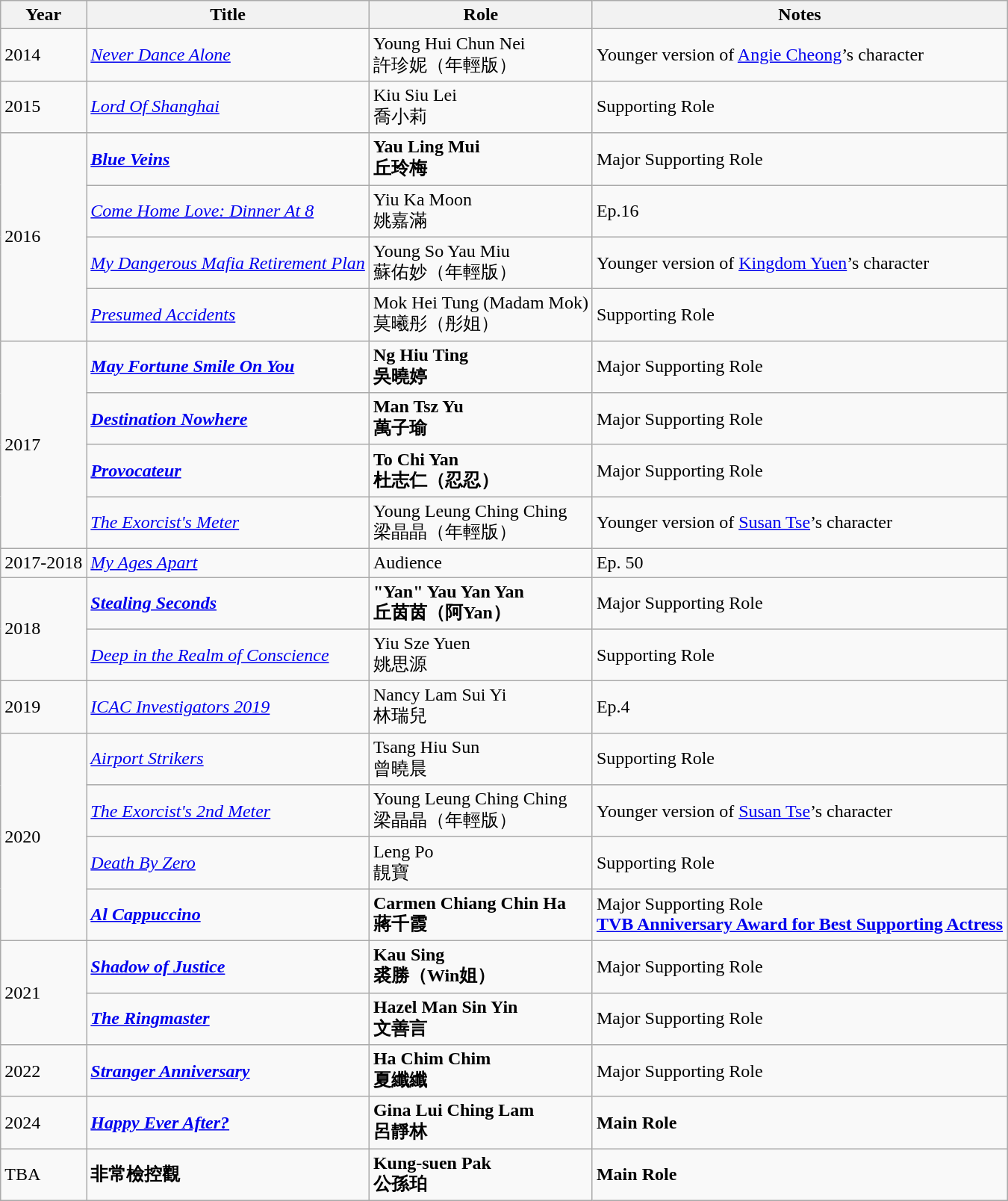<table class="wikitable plainrowheaders sortable">
<tr>
<th scope="col">Year</th>
<th scope="col">Title</th>
<th scope="col">Role</th>
<th scope="col" class="unsortable">Notes</th>
</tr>
<tr>
<td>2014</td>
<td><em><a href='#'>Never Dance Alone</a></em></td>
<td>Young Hui Chun Nei<br>許珍妮（年輕版）</td>
<td>Younger version of <a href='#'>Angie Cheong</a>’s character</td>
</tr>
<tr>
<td>2015</td>
<td><em><a href='#'>Lord Of Shanghai</a></em></td>
<td>Kiu Siu Lei<br>喬小莉</td>
<td>Supporting Role</td>
</tr>
<tr>
<td rowspan="4">2016</td>
<td><strong><em><a href='#'>Blue Veins</a></em></strong></td>
<td><strong>Yau Ling Mui<br>丘玲梅</strong></td>
<td>Major Supporting Role</td>
</tr>
<tr>
<td><em><a href='#'>Come Home Love: Dinner At 8</a></em></td>
<td>Yiu Ka Moon<br>姚嘉滿</td>
<td>Ep.16</td>
</tr>
<tr>
<td><em><a href='#'>My Dangerous Mafia Retirement Plan</a></em></td>
<td>Young So Yau Miu<br>蘇佑妙（年輕版）</td>
<td>Younger version of <a href='#'>Kingdom Yuen</a>’s character</td>
</tr>
<tr>
<td><em><a href='#'>Presumed Accidents</a></em></td>
<td>Mok Hei Tung (Madam Mok)<br>莫曦彤（彤姐）</td>
<td>Supporting Role</td>
</tr>
<tr>
<td rowspan="4">2017</td>
<td><strong><em><a href='#'>May Fortune Smile On You</a></em></strong></td>
<td><strong>Ng Hiu Ting<br>吳曉婷</strong></td>
<td>Major Supporting Role</td>
</tr>
<tr>
<td><strong><em><a href='#'>Destination Nowhere</a></em></strong></td>
<td><strong>Man Tsz Yu<br>萬子瑜</strong></td>
<td>Major Supporting Role</td>
</tr>
<tr>
<td><strong><em><a href='#'>Provocateur</a></em></strong></td>
<td><strong>To Chi Yan<br>杜志仁（忍忍）</strong></td>
<td>Major Supporting Role</td>
</tr>
<tr>
<td><em><a href='#'>The Exorcist's Meter</a></em></td>
<td>Young Leung Ching Ching<br>梁晶晶（年輕版）</td>
<td>Younger version of <a href='#'>Susan Tse</a>’s character</td>
</tr>
<tr>
<td>2017-2018</td>
<td><em><a href='#'>My Ages Apart</a></em></td>
<td>Audience</td>
<td>Ep. 50</td>
</tr>
<tr>
<td rowspan="2">2018</td>
<td><strong><em><a href='#'>Stealing Seconds</a></em></strong></td>
<td><strong> "Yan" Yau Yan Yan <br>丘茵茵（阿Yan）</strong></td>
<td>Major Supporting Role</td>
</tr>
<tr>
<td><em><a href='#'>Deep in the Realm of Conscience</a></em></td>
<td>Yiu Sze Yuen<br>姚思源</td>
<td>Supporting Role</td>
</tr>
<tr>
<td>2019</td>
<td><em><a href='#'>ICAC Investigators 2019</a></em></td>
<td>Nancy Lam Sui Yi<br>林瑞兒</td>
<td>Ep.4</td>
</tr>
<tr>
<td rowspan="4">2020</td>
<td><em><a href='#'>Airport Strikers</a></em></td>
<td>Tsang Hiu Sun<br>曾曉晨</td>
<td>Supporting Role</td>
</tr>
<tr>
<td><em><a href='#'>The Exorcist's 2nd Meter</a></em></td>
<td>Young Leung Ching Ching<br>梁晶晶（年輕版）</td>
<td>Younger version of <a href='#'>Susan Tse</a>’s character</td>
</tr>
<tr>
<td><em><a href='#'>Death By Zero</a></em></td>
<td>Leng Po<br>靚寶</td>
<td>Supporting Role</td>
</tr>
<tr>
<td><strong><em><a href='#'>Al Cappuccino</a></em></strong></td>
<td><strong> Carmen Chiang Chin Ha<br>蔣千霞</strong></td>
<td>Major Supporting Role <br> <strong><a href='#'>TVB Anniversary Award for Best Supporting Actress</a></strong></td>
</tr>
<tr>
<td rowspan=2>2021</td>
<td><strong><em><a href='#'>Shadow of Justice</a></em></strong></td>
<td><strong>Kau Sing<br>裘勝（Win姐）</strong></td>
<td>Major Supporting Role</td>
</tr>
<tr>
<td><strong><em><a href='#'>The Ringmaster</a></em></strong></td>
<td><strong>Hazel Man Sin Yin<br>文善言</strong></td>
<td>Major Supporting Role</td>
</tr>
<tr>
<td>2022</td>
<td><strong><em><a href='#'>Stranger Anniversary</a></em></strong></td>
<td><strong>Ha Chim Chim<br>夏纖纖</strong></td>
<td>Major Supporting Role</td>
</tr>
<tr>
<td>2024</td>
<td><strong><em><a href='#'>Happy Ever After?</a></em></strong></td>
<td><strong>Gina Lui Ching Lam<br>呂靜林</strong></td>
<td><strong>Main Role</strong></td>
</tr>
<tr>
<td>TBA</td>
<td><strong>非常檢控觀</strong></td>
<td><strong>Kung-suen Pak <br> 公孫珀</strong></td>
<td><strong>Main Role</strong></td>
</tr>
</table>
